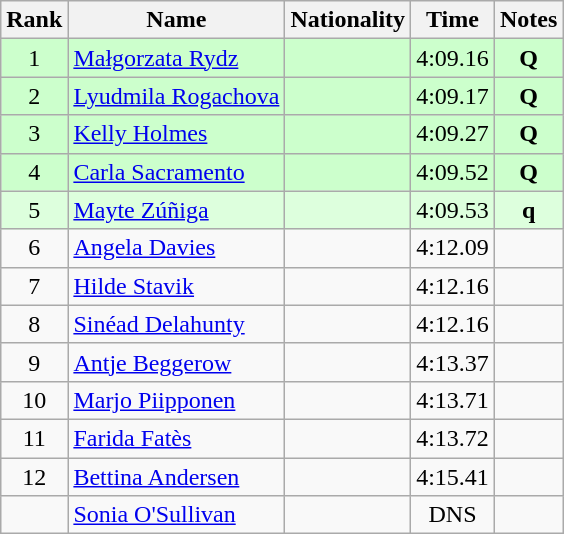<table class="wikitable sortable" style="text-align:center">
<tr>
<th>Rank</th>
<th>Name</th>
<th>Nationality</th>
<th>Time</th>
<th>Notes</th>
</tr>
<tr bgcolor=ccffcc>
<td>1</td>
<td align=left><a href='#'>Małgorzata Rydz</a></td>
<td align=left></td>
<td>4:09.16</td>
<td><strong>Q</strong></td>
</tr>
<tr bgcolor=ccffcc>
<td>2</td>
<td align=left><a href='#'>Lyudmila Rogachova</a></td>
<td align=left></td>
<td>4:09.17</td>
<td><strong>Q</strong></td>
</tr>
<tr bgcolor=ccffcc>
<td>3</td>
<td align=left><a href='#'>Kelly Holmes</a></td>
<td align=left></td>
<td>4:09.27</td>
<td><strong>Q</strong></td>
</tr>
<tr bgcolor=ccffcc>
<td>4</td>
<td align=left><a href='#'>Carla Sacramento</a></td>
<td align=left></td>
<td>4:09.52</td>
<td><strong>Q</strong></td>
</tr>
<tr bgcolor=ddffdd>
<td>5</td>
<td align=left><a href='#'>Mayte Zúñiga</a></td>
<td align=left></td>
<td>4:09.53</td>
<td><strong>q</strong></td>
</tr>
<tr>
<td>6</td>
<td align=left><a href='#'>Angela Davies</a></td>
<td align=left></td>
<td>4:12.09</td>
<td></td>
</tr>
<tr>
<td>7</td>
<td align=left><a href='#'>Hilde Stavik</a></td>
<td align=left></td>
<td>4:12.16</td>
<td></td>
</tr>
<tr>
<td>8</td>
<td align=left><a href='#'>Sinéad Delahunty</a></td>
<td align=left></td>
<td>4:12.16</td>
<td></td>
</tr>
<tr>
<td>9</td>
<td align=left><a href='#'>Antje Beggerow</a></td>
<td align=left></td>
<td>4:13.37</td>
<td></td>
</tr>
<tr>
<td>10</td>
<td align=left><a href='#'>Marjo Piipponen</a></td>
<td align=left></td>
<td>4:13.71</td>
<td></td>
</tr>
<tr>
<td>11</td>
<td align=left><a href='#'>Farida Fatès</a></td>
<td align=left></td>
<td>4:13.72</td>
<td></td>
</tr>
<tr>
<td>12</td>
<td align=left><a href='#'>Bettina Andersen</a></td>
<td align=left></td>
<td>4:15.41</td>
<td></td>
</tr>
<tr>
<td></td>
<td align=left><a href='#'>Sonia O'Sullivan</a></td>
<td align=left></td>
<td>DNS</td>
<td></td>
</tr>
</table>
